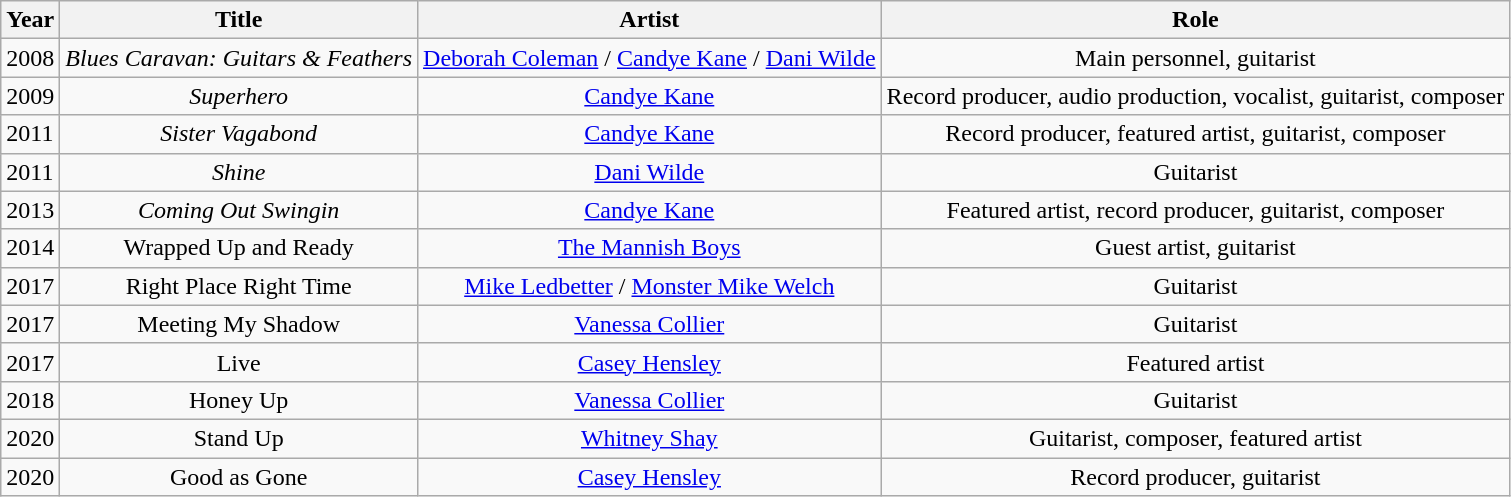<table class="wikitable sortable">
<tr>
<th>Year</th>
<th>Title</th>
<th>Artist</th>
<th>Role</th>
</tr>
<tr>
<td>2008</td>
<td style="text-align:center;"><em>Blues Caravan: Guitars & Feathers</em></td>
<td style="text-align:center;"><a href='#'>Deborah Coleman</a> / <a href='#'>Candye Kane</a> / <a href='#'>Dani Wilde</a></td>
<td style="text-align:center;">Main personnel, guitarist</td>
</tr>
<tr>
<td>2009</td>
<td style="text-align:center;"><em>Superhero</em></td>
<td style="text-align:center;"><a href='#'>Candye Kane</a></td>
<td style="text-align:center;">Record producer, audio production, vocalist, guitarist, composer</td>
</tr>
<tr>
<td>2011</td>
<td style="text-align:center;"><em>Sister Vagabond</em></td>
<td style="text-align:center;"><a href='#'>Candye Kane</a></td>
<td style="text-align:center;">Record producer, featured artist, guitarist, composer</td>
</tr>
<tr>
<td>2011</td>
<td style="text-align:center;"><em>Shine</em></td>
<td style="text-align:center;"><a href='#'>Dani Wilde</a></td>
<td style="text-align:center;">Guitarist</td>
</tr>
<tr>
<td>2013</td>
<td style="text-align:center;"><em>Coming Out Swingin<strong></td>
<td style="text-align:center;"><a href='#'>Candye Kane</a></td>
<td style="text-align:center;">Featured artist, record producer, guitarist, composer</td>
</tr>
<tr>
<td>2014</td>
<td style="text-align:center;"></em>Wrapped Up and Ready<em></td>
<td style="text-align:center;"><a href='#'>The Mannish Boys</a></td>
<td style="text-align:center;">Guest artist, guitarist</td>
</tr>
<tr>
<td>2017</td>
<td style="text-align:center;"></em>Right Place Right Time<em></td>
<td style="text-align:center;"><a href='#'>Mike Ledbetter</a> / <a href='#'>Monster Mike Welch</a></td>
<td style="text-align:center;">Guitarist</td>
</tr>
<tr>
<td>2017</td>
<td style="text-align:center;"></em>Meeting My Shadow<em></td>
<td style="text-align:center;"><a href='#'>Vanessa Collier</a></td>
<td style="text-align:center;">Guitarist</td>
</tr>
<tr>
<td>2017</td>
<td style="text-align:center;"></em>Live<em></td>
<td style="text-align:center;"><a href='#'>Casey Hensley</a></td>
<td style="text-align:center;">Featured artist</td>
</tr>
<tr>
<td>2018</td>
<td style="text-align:center;"></em>Honey Up<em></td>
<td style="text-align:center;"><a href='#'>Vanessa Collier</a></td>
<td style="text-align:center;">Guitarist</td>
</tr>
<tr>
<td>2020</td>
<td style="text-align:center;"></em>Stand Up<em></td>
<td style="text-align:center;"><a href='#'>Whitney Shay</a></td>
<td style="text-align:center;">Guitarist, composer, featured artist</td>
</tr>
<tr>
<td>2020</td>
<td style="text-align:center;"></em>Good as Gone<em></td>
<td style="text-align:center;"><a href='#'>Casey Hensley</a></td>
<td style="text-align:center;">Record producer, guitarist</td>
</tr>
</table>
